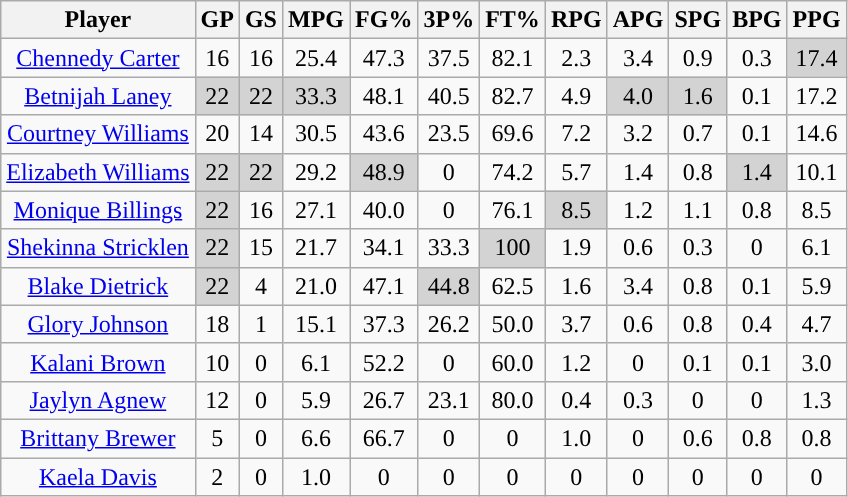<table class="wikitable sortable" style="text-align:center">
<tr>
<th>Player</th>
<th>GP</th>
<th>GS</th>
<th>MPG</th>
<th>FG%</th>
<th>3P%</th>
<th>FT%</th>
<th>RPG</th>
<th>APG</th>
<th>SPG</th>
<th>BPG</th>
<th>PPG</th>
</tr>
<tr>
<td><a href='#'>Chennedy Carter</a></td>
<td>16</td>
<td>16</td>
<td>25.4</td>
<td>47.3</td>
<td>37.5</td>
<td>82.1</td>
<td>2.3</td>
<td>3.4</td>
<td>0.9</td>
<td>0.3</td>
<td style="background:#D3D3D3;">17.4</td>
</tr>
<tr>
<td><a href='#'>Betnijah Laney</a></td>
<td style="background:#D3D3D3;">22</td>
<td style="background:#D3D3D3;">22</td>
<td style="background:#D3D3D3;">33.3</td>
<td>48.1</td>
<td>40.5</td>
<td>82.7</td>
<td>4.9</td>
<td style="background:#D3D3D3;">4.0</td>
<td style="background:#D3D3D3;">1.6</td>
<td>0.1</td>
<td>17.2</td>
</tr>
<tr>
<td><a href='#'>Courtney Williams</a></td>
<td>20</td>
<td>14</td>
<td>30.5</td>
<td>43.6</td>
<td>23.5</td>
<td>69.6</td>
<td>7.2</td>
<td>3.2</td>
<td>0.7</td>
<td>0.1</td>
<td>14.6</td>
</tr>
<tr>
<td><a href='#'>Elizabeth Williams</a></td>
<td style="background:#D3D3D3;">22</td>
<td style="background:#D3D3D3;">22</td>
<td>29.2</td>
<td style="background:#D3D3D3;">48.9</td>
<td>0</td>
<td>74.2</td>
<td>5.7</td>
<td>1.4</td>
<td>0.8</td>
<td style="background:#D3D3D3;">1.4</td>
<td>10.1</td>
</tr>
<tr>
<td><a href='#'>Monique Billings</a></td>
<td style="background:#D3D3D3;">22</td>
<td>16</td>
<td>27.1</td>
<td>40.0</td>
<td>0</td>
<td>76.1</td>
<td style="background:#D3D3D3;">8.5</td>
<td>1.2</td>
<td>1.1</td>
<td>0.8</td>
<td>8.5</td>
</tr>
<tr>
<td><a href='#'>Shekinna Stricklen</a></td>
<td style="background:#D3D3D3;">22</td>
<td>15</td>
<td>21.7</td>
<td>34.1</td>
<td>33.3</td>
<td style="background:#D3D3D3;">100</td>
<td>1.9</td>
<td>0.6</td>
<td>0.3</td>
<td>0</td>
<td>6.1</td>
</tr>
<tr>
<td><a href='#'>Blake Dietrick</a></td>
<td style="background:#D3D3D3;">22</td>
<td>4</td>
<td>21.0</td>
<td>47.1</td>
<td style="background:#D3D3D3;">44.8</td>
<td>62.5</td>
<td>1.6</td>
<td>3.4</td>
<td>0.8</td>
<td>0.1</td>
<td>5.9</td>
</tr>
<tr>
<td><a href='#'>Glory Johnson</a></td>
<td>18</td>
<td>1</td>
<td>15.1</td>
<td>37.3</td>
<td>26.2</td>
<td>50.0</td>
<td>3.7</td>
<td>0.6</td>
<td>0.8</td>
<td>0.4</td>
<td>4.7</td>
</tr>
<tr>
<td><a href='#'>Kalani Brown</a></td>
<td>10</td>
<td>0</td>
<td>6.1</td>
<td>52.2</td>
<td>0</td>
<td>60.0</td>
<td>1.2</td>
<td>0</td>
<td>0.1</td>
<td>0.1</td>
<td>3.0</td>
</tr>
<tr>
<td><a href='#'>Jaylyn Agnew</a></td>
<td>12</td>
<td>0</td>
<td>5.9</td>
<td>26.7</td>
<td>23.1</td>
<td>80.0</td>
<td>0.4</td>
<td>0.3</td>
<td>0</td>
<td>0</td>
<td>1.3</td>
</tr>
<tr>
<td><a href='#'>Brittany Brewer</a></td>
<td>5</td>
<td>0</td>
<td>6.6</td>
<td>66.7</td>
<td>0</td>
<td>0</td>
<td>1.0</td>
<td>0</td>
<td>0.6</td>
<td>0.8</td>
<td>0.8</td>
</tr>
<tr>
<td><a href='#'>Kaela Davis</a></td>
<td>2</td>
<td>0</td>
<td>1.0</td>
<td>0</td>
<td>0</td>
<td>0</td>
<td>0</td>
<td>0</td>
<td>0</td>
<td>0</td>
<td>0</td>
</tr>
</table>
